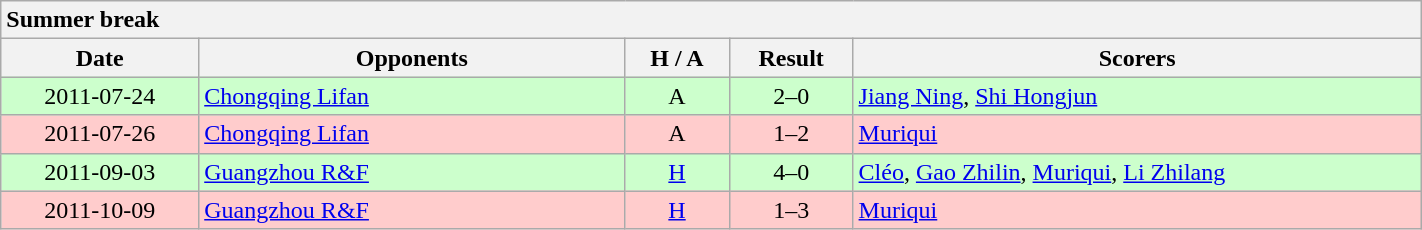<table class="wikitable collapsible collapsed" style="width:75%; text-align:center">
<tr>
<th colspan="5" style="text-align:left;">Summer break</th>
</tr>
<tr>
<th>Date</th>
<th width=30%>Opponents</th>
<th>H / A</th>
<th>Result</th>
<th width=40%>Scorers</th>
</tr>
<tr bgcolor="#ccffcc">
<td>2011-07-24</td>
<td align=left> <a href='#'>Chongqing Lifan</a></td>
<td>A</td>
<td>2–0</td>
<td align=left><a href='#'>Jiang Ning</a>, <a href='#'>Shi Hongjun</a></td>
</tr>
<tr bgcolor="#ffcccc">
<td>2011-07-26</td>
<td align=left> <a href='#'>Chongqing Lifan</a></td>
<td>A</td>
<td>1–2</td>
<td align=left><a href='#'>Muriqui</a></td>
</tr>
<tr bgcolor="#ccffcc">
<td>2011-09-03</td>
<td align=left> <a href='#'>Guangzhou R&F</a></td>
<td><a href='#'>H</a></td>
<td>4–0</td>
<td align=left><a href='#'>Cléo</a>, <a href='#'>Gao Zhilin</a>, <a href='#'>Muriqui</a>, <a href='#'>Li Zhilang</a></td>
</tr>
<tr bgcolor="#ffcccc">
<td>2011-10-09</td>
<td align=left> <a href='#'>Guangzhou R&F</a></td>
<td><a href='#'>H</a></td>
<td>1–3</td>
<td align=left><a href='#'>Muriqui</a></td>
</tr>
</table>
